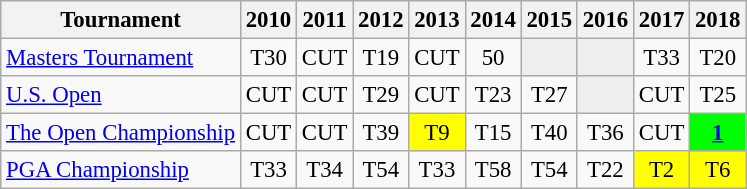<table class="wikitable" style="font-size:95%;text-align:center;">
<tr>
<th>Tournament</th>
<th>2010</th>
<th>2011</th>
<th>2012</th>
<th>2013</th>
<th>2014</th>
<th>2015</th>
<th>2016</th>
<th>2017</th>
<th>2018</th>
</tr>
<tr>
<td align=left><a href='#'>Masters Tournament</a></td>
<td>T30</td>
<td>CUT</td>
<td>T19</td>
<td>CUT</td>
<td>50</td>
<td style="background:#eeeeee;"></td>
<td style="background:#eeeeee;"></td>
<td>T33</td>
<td>T20</td>
</tr>
<tr>
<td align=left><a href='#'>U.S. Open</a></td>
<td>CUT</td>
<td>CUT</td>
<td>T29</td>
<td>CUT</td>
<td>T23</td>
<td>T27</td>
<td style="background:#eeeeee;"></td>
<td>CUT</td>
<td>T25</td>
</tr>
<tr>
<td align=left><a href='#'>The Open Championship</a></td>
<td>CUT</td>
<td>CUT</td>
<td>T39</td>
<td style="background:yellow;">T9</td>
<td>T15</td>
<td>T40</td>
<td>T36</td>
<td>CUT</td>
<td style="background:lime;"><a href='#'><strong>1</strong></a></td>
</tr>
<tr>
<td align=left><a href='#'>PGA Championship</a></td>
<td>T33</td>
<td>T34</td>
<td>T54</td>
<td>T33</td>
<td>T58</td>
<td>T54</td>
<td>T22</td>
<td style="background:yellow;">T2</td>
<td style="background:yellow;">T6</td>
</tr>
</table>
